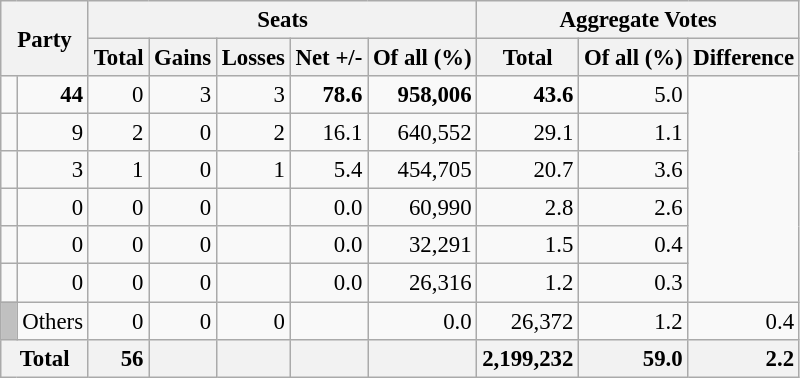<table class="wikitable sortable" style="text-align:right; font-size:95%;">
<tr>
<th colspan="2" rowspan="2">Party</th>
<th colspan="5">Seats</th>
<th colspan="3">Aggregate Votes</th>
</tr>
<tr>
<th>Total</th>
<th>Gains</th>
<th>Losses</th>
<th>Net +/-</th>
<th>Of all (%)</th>
<th>Total</th>
<th>Of all (%)</th>
<th>Difference</th>
</tr>
<tr>
<td></td>
<td><strong>44</strong></td>
<td>0</td>
<td>3</td>
<td>3</td>
<td><strong>78.6</strong></td>
<td><strong>958,006</strong></td>
<td><strong>43.6</strong></td>
<td>5.0</td>
</tr>
<tr>
<td></td>
<td>9</td>
<td>2</td>
<td>0</td>
<td>2</td>
<td>16.1</td>
<td>640,552</td>
<td>29.1</td>
<td>1.1</td>
</tr>
<tr>
<td></td>
<td>3</td>
<td>1</td>
<td>0</td>
<td>1</td>
<td>5.4</td>
<td>454,705</td>
<td>20.7</td>
<td>3.6</td>
</tr>
<tr>
<td></td>
<td>0</td>
<td>0</td>
<td>0</td>
<td></td>
<td>0.0</td>
<td>60,990</td>
<td>2.8</td>
<td>2.6</td>
</tr>
<tr>
<td></td>
<td>0</td>
<td>0</td>
<td>0</td>
<td></td>
<td>0.0</td>
<td>32,291</td>
<td>1.5</td>
<td>0.4</td>
</tr>
<tr>
<td></td>
<td>0</td>
<td>0</td>
<td>0</td>
<td></td>
<td>0.0</td>
<td>26,316</td>
<td>1.2</td>
<td>0.3</td>
</tr>
<tr>
<td style="background:silver;"> </td>
<td align=left>Others</td>
<td>0</td>
<td>0</td>
<td>0</td>
<td></td>
<td>0.0</td>
<td>26,372</td>
<td>1.2</td>
<td>0.4</td>
</tr>
<tr class="sortbottom">
<th colspan="2" style="background:#f2f2f2"><strong>Total</strong></th>
<td style="background:#f2f2f2;"><strong>56</strong></td>
<td style="background:#f2f2f2;"></td>
<td style="background:#f2f2f2;"></td>
<td style="background:#f2f2f2;"></td>
<td style="background:#f2f2f2;"></td>
<td style="background:#f2f2f2;"><strong>2,199,232</strong></td>
<td style="background:#f2f2f2;"><strong>59.0</strong></td>
<td style="background:#f2f2f2;"><strong>2.2</strong></td>
</tr>
</table>
